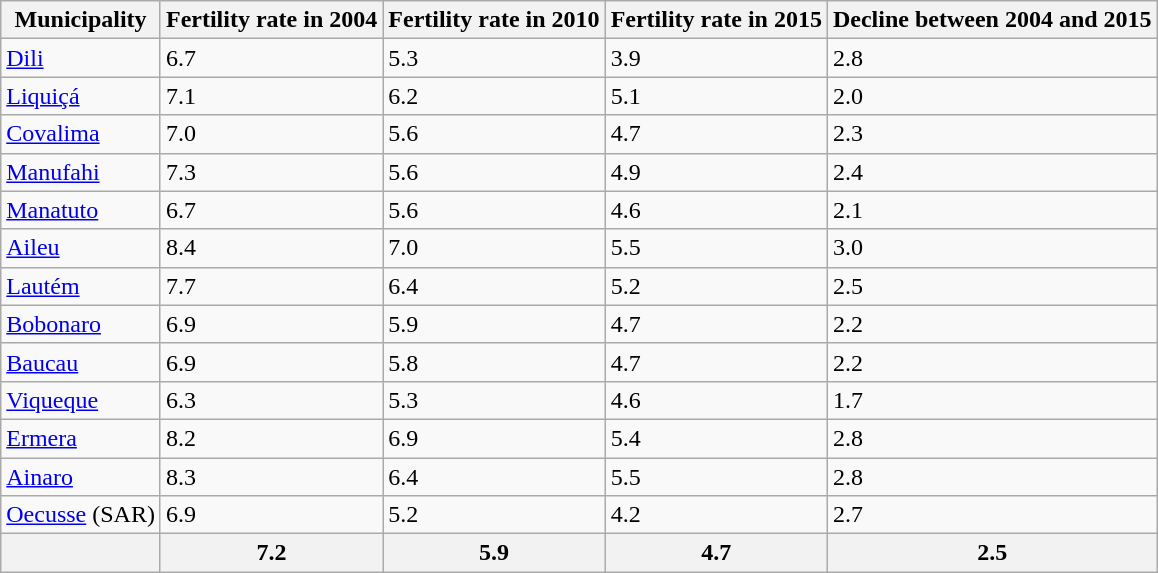<table class="wikitable sortable">
<tr>
<th class="sort">Municipality</th>
<th class="sort">Fertility rate in 2004</th>
<th class="sort">Fertility rate in 2010</th>
<th class="sort">Fertility rate in 2015</th>
<th class="sort">Decline between 2004 and 2015</th>
</tr>
<tr>
<td style="text-align:left"><a href='#'>Dili</a></td>
<td>6.7</td>
<td>5.3</td>
<td>3.9</td>
<td> 2.8</td>
</tr>
<tr>
<td style="text-align:left"><a href='#'>Liquiçá</a></td>
<td>7.1</td>
<td>6.2</td>
<td>5.1</td>
<td> 2.0</td>
</tr>
<tr>
<td style="text-align:left"><a href='#'>Covalima</a></td>
<td>7.0</td>
<td>5.6</td>
<td>4.7</td>
<td> 2.3</td>
</tr>
<tr>
<td style="text-align:left"><a href='#'>Manufahi</a></td>
<td>7.3</td>
<td>5.6</td>
<td>4.9</td>
<td> 2.4</td>
</tr>
<tr>
<td style="text-align:left"><a href='#'>Manatuto</a></td>
<td>6.7</td>
<td>5.6</td>
<td>4.6</td>
<td> 2.1</td>
</tr>
<tr>
<td style="text-align:left"><a href='#'>Aileu</a></td>
<td>8.4</td>
<td>7.0</td>
<td>5.5</td>
<td> 3.0</td>
</tr>
<tr>
<td style="text-align:left"><a href='#'>Lautém</a></td>
<td>7.7</td>
<td>6.4</td>
<td>5.2</td>
<td> 2.5</td>
</tr>
<tr>
<td style="text-align:left"><a href='#'>Bobonaro</a></td>
<td>6.9</td>
<td>5.9</td>
<td>4.7</td>
<td> 2.2</td>
</tr>
<tr>
<td style="text-align:left"><a href='#'>Baucau</a></td>
<td>6.9</td>
<td>5.8</td>
<td>4.7</td>
<td> 2.2</td>
</tr>
<tr>
<td style="text-align:left"><a href='#'>Viqueque</a></td>
<td>6.3</td>
<td>5.3</td>
<td>4.6</td>
<td> 1.7</td>
</tr>
<tr>
<td style="text-align:left"><a href='#'>Ermera</a></td>
<td>8.2</td>
<td>6.9</td>
<td>5.4</td>
<td> 2.8</td>
</tr>
<tr>
<td style="text-align:left"><a href='#'>Ainaro</a></td>
<td>8.3</td>
<td>6.4</td>
<td>5.5</td>
<td> 2.8</td>
</tr>
<tr>
<td style="text-align:left"><a href='#'>Oecusse</a> (SAR)</td>
<td>6.9</td>
<td>5.2</td>
<td>4.2</td>
<td> 2.7</td>
</tr>
<tr>
<th style="text-align:left"></th>
<th>7.2</th>
<th>5.9</th>
<th>4.7</th>
<th> 2.5</th>
</tr>
</table>
